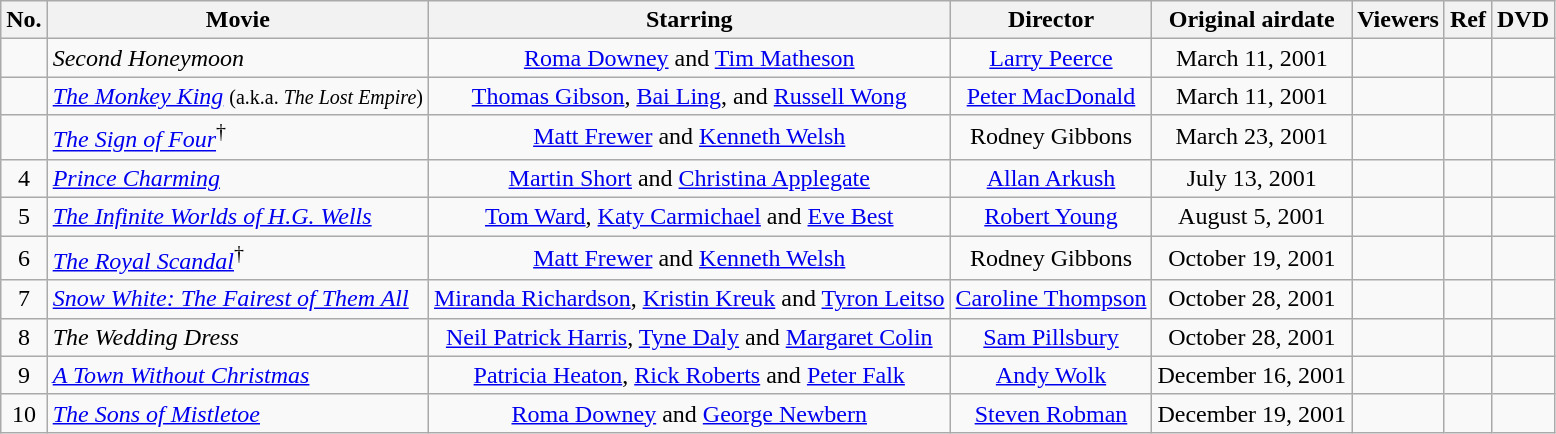<table class="wikitable sortable">
<tr>
<th scope="col">No.</th>
<th scope="col" class="unsortable">Movie</th>
<th scope="col" class="unsortable">Starring</th>
<th scope="col" class="unsortable">Director</th>
<th scope="col" class="unsortable">Original airdate</th>
<th scope="col">Viewers</th>
<th scope="col" class="unsortable">Ref</th>
<th scope="col" class="unsortable">DVD</th>
</tr>
<tr>
<td style="text-align:center;"></td>
<td><em>Second Honeymoon</em></td>
<td style="text-align:center;"><a href='#'>Roma Downey</a> and <a href='#'>Tim Matheson</a></td>
<td style="text-align:center;"><a href='#'>Larry Peerce</a></td>
<td style="text-align:center;">March 11, 2001</td>
<td style="text-align:center;"></td>
<td></td>
<td></td>
</tr>
<tr>
<td style="text-align:center;"></td>
<td><em><a href='#'>The Monkey King</a></em> <small>(a.k.a. <em>The Lost Empire</em>)</small></td>
<td style="text-align:center;"><a href='#'>Thomas Gibson</a>, <a href='#'>Bai Ling</a>, and <a href='#'>Russell Wong</a></td>
<td style="text-align:center;"><a href='#'>Peter MacDonald</a></td>
<td style="text-align:center;">March 11, 2001</td>
<td style="text-align:center;"></td>
<td></td>
<td></td>
</tr>
<tr>
<td style="text-align:center;"></td>
<td><em><a href='#'>The Sign of Four</a></em><sup>†</sup></td>
<td style="text-align:center;"><a href='#'>Matt Frewer</a> and <a href='#'>Kenneth Welsh</a></td>
<td style="text-align:center;">Rodney Gibbons</td>
<td style="text-align:center;">March 23, 2001</td>
<td style="text-align:center;"></td>
<td></td>
<td></td>
</tr>
<tr>
<td style="text-align:center;">4</td>
<td><em><a href='#'>Prince Charming</a></em></td>
<td style="text-align:center;"><a href='#'>Martin Short</a> and <a href='#'>Christina Applegate</a></td>
<td style="text-align:center;"><a href='#'>Allan Arkush</a></td>
<td style="text-align:center;">July 13, 2001</td>
<td></td>
<td></td>
<td></td>
</tr>
<tr>
<td style="text-align:center;">5</td>
<td><em><a href='#'>The Infinite Worlds of H.G. Wells</a></em></td>
<td style="text-align:center;"><a href='#'>Tom Ward</a>, <a href='#'>Katy Carmichael</a> and <a href='#'>Eve Best</a></td>
<td style="text-align:center;"><a href='#'>Robert Young</a></td>
<td style="text-align:center;">August 5, 2001</td>
<td style="text-align:center;"></td>
<td></td>
<td></td>
</tr>
<tr>
<td style="text-align:center;">6</td>
<td><em><a href='#'>The Royal Scandal</a></em><sup>†</sup></td>
<td style="text-align:center;"><a href='#'>Matt Frewer</a> and <a href='#'>Kenneth Welsh</a></td>
<td style="text-align:center;">Rodney Gibbons</td>
<td style="text-align:center;">October 19, 2001</td>
<td style="text-align:center;"></td>
<td></td>
<td></td>
</tr>
<tr>
<td style="text-align:center;">7</td>
<td><em><a href='#'>Snow White: The Fairest of Them All</a></em></td>
<td style="text-align:center;"><a href='#'>Miranda Richardson</a>, <a href='#'>Kristin Kreuk</a> and <a href='#'>Tyron Leitso</a></td>
<td style="text-align:center;"><a href='#'>Caroline Thompson</a></td>
<td style="text-align:center;">October 28, 2001</td>
<td style="text-align:center;"></td>
<td></td>
<td></td>
</tr>
<tr>
<td style="text-align:center;">8</td>
<td><em>The Wedding Dress</em></td>
<td style="text-align:center;"><a href='#'>Neil Patrick Harris</a>, <a href='#'>Tyne Daly</a> and <a href='#'>Margaret Colin</a></td>
<td style="text-align:center;"><a href='#'>Sam Pillsbury</a></td>
<td style="text-align:center;">October 28, 2001</td>
<td style="text-align:center;"></td>
<td></td>
<td></td>
</tr>
<tr>
<td style="text-align:center;">9</td>
<td><em><a href='#'>A Town Without Christmas</a></em></td>
<td style="text-align:center;"><a href='#'>Patricia Heaton</a>, <a href='#'>Rick Roberts</a> and <a href='#'>Peter Falk</a></td>
<td style="text-align:center;"><a href='#'>Andy Wolk</a></td>
<td style="text-align:center;">December 16, 2001</td>
<td style="text-align:center;"></td>
<td></td>
<td></td>
</tr>
<tr>
<td style="text-align:center;">10</td>
<td><em><a href='#'>The Sons of Mistletoe</a></em></td>
<td style="text-align:center;"><a href='#'>Roma Downey</a> and <a href='#'>George Newbern</a></td>
<td style="text-align:center;"><a href='#'>Steven Robman</a></td>
<td style="text-align:center;">December 19, 2001</td>
<td style="text-align:center;"></td>
<td></td>
<td></td>
</tr>
</table>
